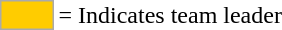<table>
<tr>
<td style="background-color:#FFCC00; border:1px solid #aaaaaa; width:2em;"></td>
<td>= Indicates team leader</td>
</tr>
</table>
